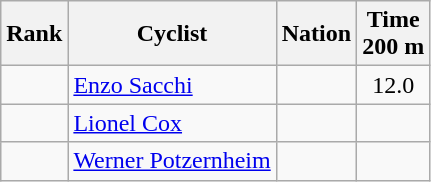<table class="wikitable sortable" style="text-align:center">
<tr>
<th>Rank</th>
<th>Cyclist</th>
<th>Nation</th>
<th>Time<br>200 m</th>
</tr>
<tr>
<td></td>
<td align=left><a href='#'>Enzo Sacchi</a></td>
<td align=left></td>
<td>12.0</td>
</tr>
<tr>
<td></td>
<td align=left><a href='#'>Lionel Cox</a></td>
<td align=left></td>
<td></td>
</tr>
<tr>
<td></td>
<td align=left><a href='#'>Werner Potzernheim</a></td>
<td align=left></td>
<td></td>
</tr>
</table>
